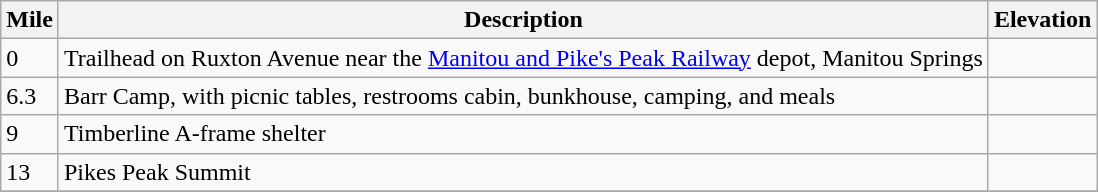<table class="wikitable">
<tr>
<th>Mile</th>
<th>Description</th>
<th>Elevation</th>
</tr>
<tr>
<td>0</td>
<td>Trailhead on Ruxton Avenue near the <a href='#'>Manitou and Pike's Peak Railway</a> depot, Manitou Springs</td>
<td></td>
</tr>
<tr>
<td>6.3</td>
<td>Barr Camp,  with picnic tables, restrooms cabin, bunkhouse, camping, and meals</td>
<td></td>
</tr>
<tr>
<td>9</td>
<td>Timberline A-frame shelter</td>
<td></td>
</tr>
<tr>
<td>13</td>
<td>Pikes Peak Summit</td>
<td></td>
</tr>
<tr>
</tr>
</table>
